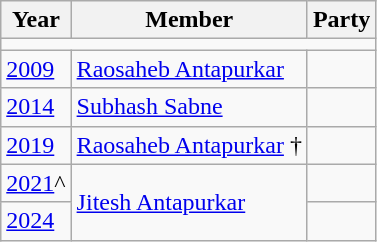<table class="wikitable">
<tr>
<th>Year</th>
<th>Member</th>
<th colspan="2">Party</th>
</tr>
<tr>
<td colspan="4"></td>
</tr>
<tr>
<td><a href='#'>2009</a></td>
<td><a href='#'>Raosaheb Antapurkar</a></td>
<td></td>
</tr>
<tr>
<td><a href='#'>2014</a></td>
<td><a href='#'>Subhash Sabne</a></td>
<td></td>
</tr>
<tr>
<td><a href='#'>2019</a></td>
<td><a href='#'>Raosaheb Antapurkar</a> †</td>
<td></td>
</tr>
<tr>
<td><a href='#'>2021</a>^</td>
<td rowspan="2"><a href='#'>Jitesh Antapurkar</a></td>
</tr>
<tr>
<td><a href='#'>2024</a></td>
<td></td>
</tr>
</table>
